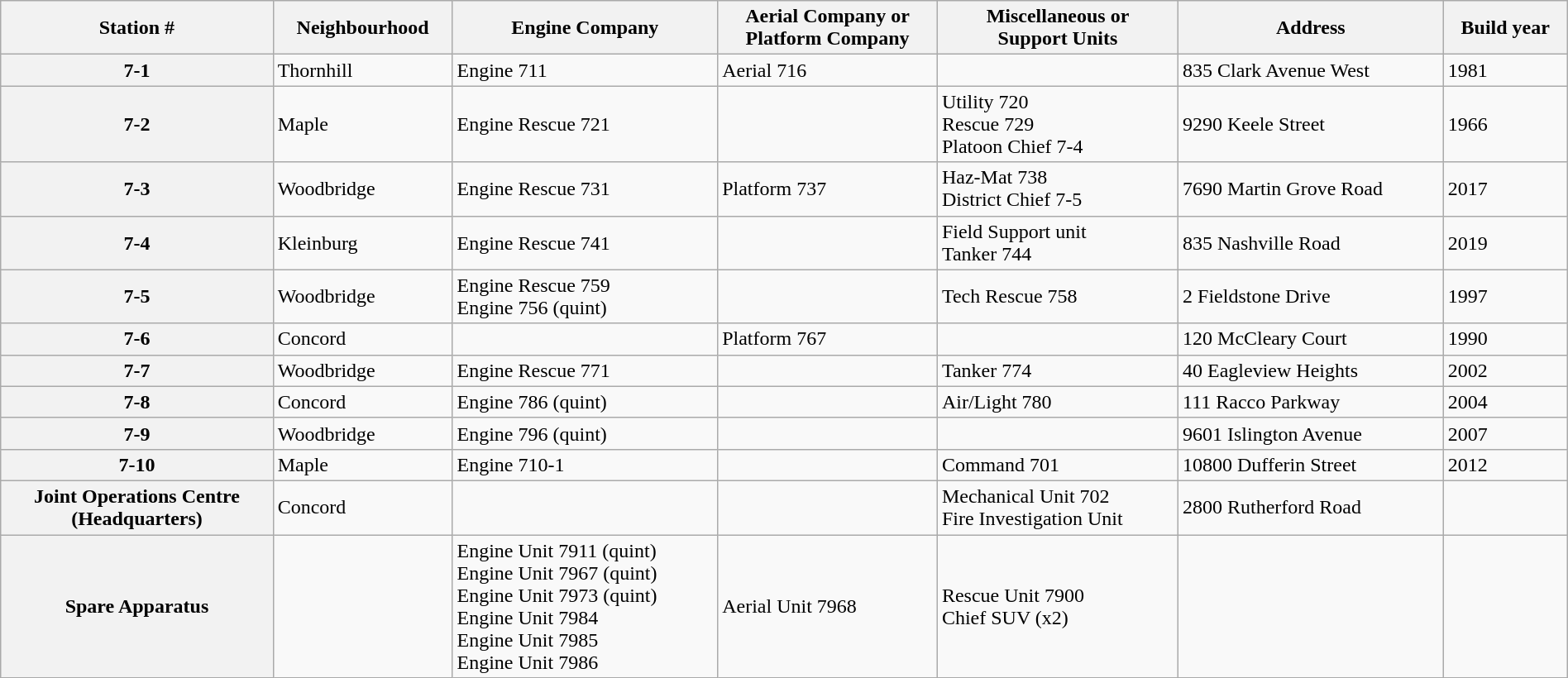<table class=wikitable width= "100%">
<tr valign=centre>
<th>Station #</th>
<th>Neighbourhood</th>
<th>Engine Company</th>
<th>Aerial Company or<br>Platform Company</th>
<th>Miscellaneous or<br>Support Units</th>
<th>Address</th>
<th>Build year</th>
</tr>
<tr>
<th>7-1</th>
<td>Thornhill</td>
<td>Engine 711</td>
<td>Aerial 716</td>
<td></td>
<td>835 Clark Avenue West</td>
<td>1981</td>
</tr>
<tr>
<th>7-2</th>
<td>Maple</td>
<td>Engine Rescue 721</td>
<td></td>
<td>Utility 720<br>Rescue 729<br>Platoon Chief 7-4<br></td>
<td>9290 Keele Street</td>
<td>1966</td>
</tr>
<tr>
<th>7-3</th>
<td>Woodbridge</td>
<td>Engine Rescue 731</td>
<td>Platform 737</td>
<td>Haz-Mat 738<br>District Chief 7-5</td>
<td>7690 Martin Grove Road</td>
<td>2017</td>
</tr>
<tr>
<th>7-4</th>
<td>Kleinburg</td>
<td>Engine Rescue 741</td>
<td></td>
<td>Field Support unit<br>Tanker 744</td>
<td>835 Nashville Road</td>
<td>2019</td>
</tr>
<tr>
<th>7-5</th>
<td>Woodbridge</td>
<td>Engine Rescue 759<br>Engine 756 (quint)</td>
<td></td>
<td>Tech Rescue 758</td>
<td>2 Fieldstone Drive</td>
<td>1997</td>
</tr>
<tr>
<th>7-6</th>
<td>Concord</td>
<td></td>
<td>Platform 767</td>
<td></td>
<td>120 McCleary Court</td>
<td>1990</td>
</tr>
<tr>
<th>7-7</th>
<td>Woodbridge</td>
<td>Engine Rescue 771</td>
<td></td>
<td>Tanker 774</td>
<td>40 Eagleview Heights</td>
<td>2002</td>
</tr>
<tr>
<th>7-8</th>
<td>Concord</td>
<td>Engine 786 (quint)</td>
<td></td>
<td>Air/Light 780</td>
<td>111 Racco Parkway</td>
<td>2004</td>
</tr>
<tr>
<th>7-9</th>
<td>Woodbridge</td>
<td>Engine 796 (quint)</td>
<td></td>
<td></td>
<td>9601 Islington Avenue</td>
<td>2007</td>
</tr>
<tr>
<th>7-10</th>
<td>Maple</td>
<td>Engine 710-1</td>
<td></td>
<td>Command 701</td>
<td>10800 Dufferin Street</td>
<td>2012</td>
</tr>
<tr>
<th>Joint Operations Centre<br>(Headquarters)</th>
<td>Concord</td>
<td></td>
<td></td>
<td>Mechanical Unit 702<br>Fire Investigation Unit</td>
<td>2800 Rutherford Road</td>
<td></td>
</tr>
<tr>
<th>Spare Apparatus</th>
<td></td>
<td>Engine Unit 7911 (quint)<br>Engine Unit 7967 (quint)<br>Engine Unit 7973 (quint)<br>Engine Unit 7984<br>Engine Unit 7985<br>Engine Unit 7986</td>
<td>Aerial Unit 7968</td>
<td>Rescue Unit 7900<br>Chief SUV (x2)</td>
<td></td>
<td></td>
</tr>
</table>
